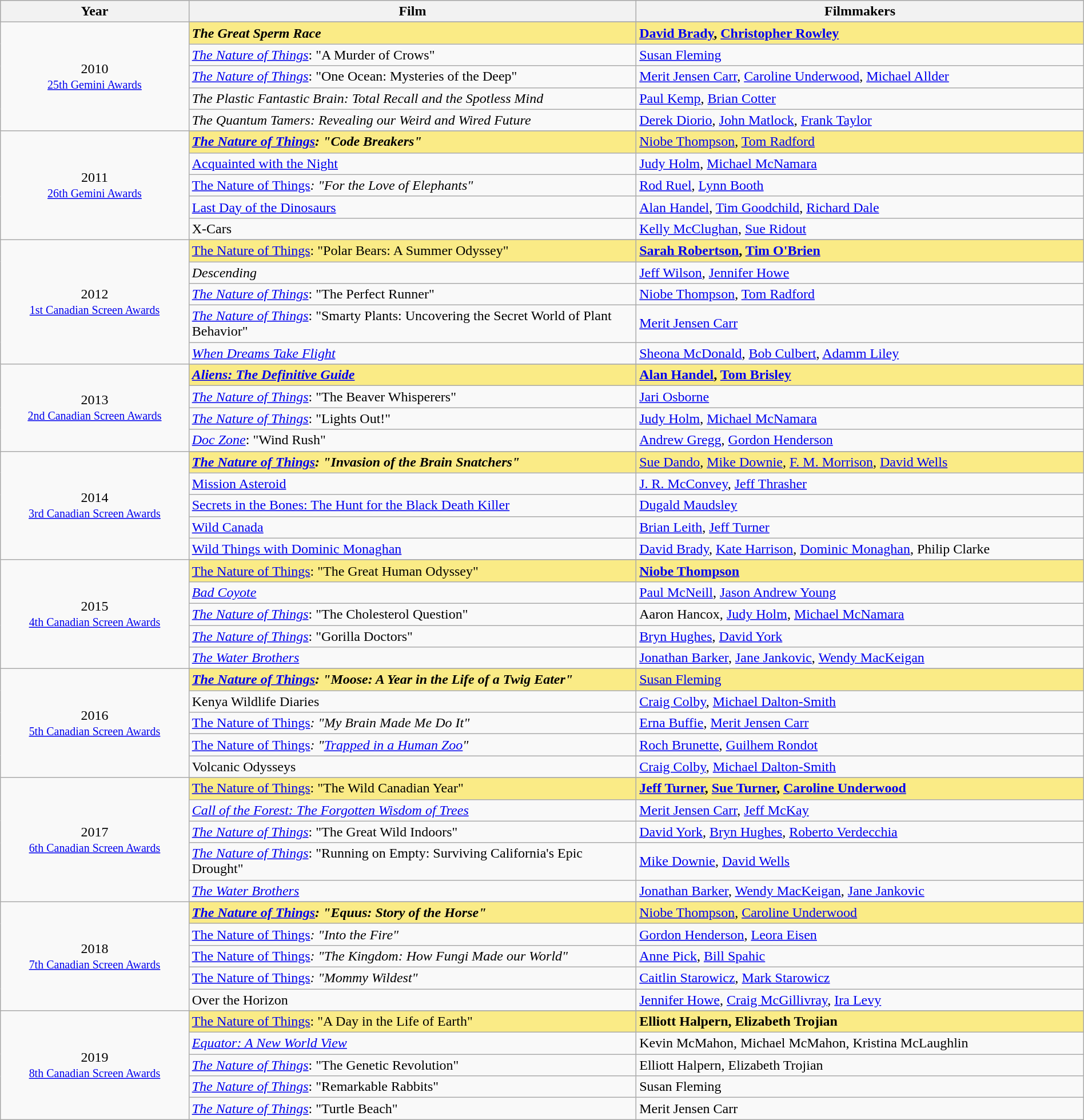<table class="wikitable" style="width:100%;">
<tr style="background:#bebebe;">
<th style="width:8%;">Year</th>
<th style="width:19%;">Film</th>
<th style="width:19%;">Filmmakers</th>
</tr>
<tr>
<td rowspan="6" align="center">2010 <br> <small><a href='#'>25th Gemini Awards</a></small></td>
</tr>
<tr style="background:#FAEB86;">
<td><strong><em>The Great Sperm Race</em></strong></td>
<td><strong><a href='#'>David Brady</a>, <a href='#'>Christopher Rowley</a></strong></td>
</tr>
<tr>
<td><em><a href='#'>The Nature of Things</a></em>: "A Murder of Crows"</td>
<td><a href='#'>Susan Fleming</a></td>
</tr>
<tr>
<td><em><a href='#'>The Nature of Things</a></em>: "One Ocean: Mysteries of the Deep"</td>
<td><a href='#'>Merit Jensen Carr</a>, <a href='#'>Caroline Underwood</a>, <a href='#'>Michael Allder</a></td>
</tr>
<tr>
<td><em>The Plastic Fantastic Brain: Total Recall and the Spotless Mind</em></td>
<td><a href='#'>Paul Kemp</a>, <a href='#'>Brian Cotter</a></td>
</tr>
<tr>
<td><em>The Quantum Tamers: Revealing our Weird and Wired Future</em></td>
<td><a href='#'>Derek Diorio</a>, <a href='#'>John Matlock</a>, <a href='#'>Frank Taylor</a></td>
</tr>
<tr>
<td rowspan="6" align="center">2011 <br> <small><a href='#'>26th Gemini Awards</a></small></td>
</tr>
<tr style="background:#FAEB86;">
<td><strong><em><a href='#'>The Nature of Things</a><em>: "Code Breakers"<strong></td>
<td></strong><a href='#'>Niobe Thompson</a>, <a href='#'>Tom Radford</a><strong></td>
</tr>
<tr>
<td></em><a href='#'>Acquainted with the Night</a><em></td>
<td><a href='#'>Judy Holm</a>, <a href='#'>Michael McNamara</a></td>
</tr>
<tr>
<td></em><a href='#'>The Nature of Things</a><em>: "For the Love of Elephants"</td>
<td><a href='#'>Rod Ruel</a>, <a href='#'>Lynn Booth</a></td>
</tr>
<tr>
<td></em><a href='#'>Last Day of the Dinosaurs</a><em></td>
<td><a href='#'>Alan Handel</a>, <a href='#'>Tim Goodchild</a>, <a href='#'>Richard Dale</a></td>
</tr>
<tr>
<td></em>X-Cars<em></td>
<td><a href='#'>Kelly McClughan</a>, <a href='#'>Sue Ridout</a></td>
</tr>
<tr>
<td rowspan="6" align="center">2012 <br> <small><a href='#'>1st Canadian Screen Awards</a></small></td>
</tr>
<tr style="background:#FAEB86;">
<td></em></strong><a href='#'>The Nature of Things</a></em>: "Polar Bears: A Summer Odyssey"</strong></td>
<td><strong><a href='#'>Sarah Robertson</a>, <a href='#'>Tim O'Brien</a></strong></td>
</tr>
<tr>
<td><em>Descending</em></td>
<td><a href='#'>Jeff Wilson</a>, <a href='#'>Jennifer Howe</a></td>
</tr>
<tr>
<td><em><a href='#'>The Nature of Things</a></em>: "The Perfect Runner"</td>
<td><a href='#'>Niobe Thompson</a>, <a href='#'>Tom Radford</a></td>
</tr>
<tr>
<td><em><a href='#'>The Nature of Things</a></em>: "Smarty Plants: Uncovering the Secret World of Plant Behavior"</td>
<td><a href='#'>Merit Jensen Carr</a></td>
</tr>
<tr>
<td><em><a href='#'>When Dreams Take Flight</a></em></td>
<td><a href='#'>Sheona McDonald</a>, <a href='#'>Bob Culbert</a>, <a href='#'>Adamm Liley</a></td>
</tr>
<tr>
<td rowspan="5" align="center">2013 <br> <small><a href='#'>2nd Canadian Screen Awards</a></small></td>
</tr>
<tr style="background:#FAEB86;">
<td><strong><em><a href='#'>Aliens: The Definitive Guide</a></em></strong></td>
<td><strong><a href='#'>Alan Handel</a>, <a href='#'>Tom Brisley</a></strong></td>
</tr>
<tr>
<td><em><a href='#'>The Nature of Things</a></em>: "The Beaver Whisperers"</td>
<td><a href='#'>Jari Osborne</a></td>
</tr>
<tr>
<td><em><a href='#'>The Nature of Things</a></em>: "Lights Out!"</td>
<td><a href='#'>Judy Holm</a>, <a href='#'>Michael McNamara</a></td>
</tr>
<tr>
<td><em><a href='#'>Doc Zone</a></em>: "Wind Rush"</td>
<td><a href='#'>Andrew Gregg</a>, <a href='#'>Gordon Henderson</a></td>
</tr>
<tr>
<td rowspan="6" align="center">2014 <br> <small><a href='#'>3rd Canadian Screen Awards</a></small></td>
</tr>
<tr style="background:#FAEB86;">
<td><strong><em><a href='#'>The Nature of Things</a><em>: "Invasion of the Brain Snatchers"<strong></td>
<td></strong><a href='#'>Sue Dando</a>, <a href='#'>Mike Downie</a>, <a href='#'>F. M. Morrison</a>, <a href='#'>David Wells</a><strong></td>
</tr>
<tr>
<td></em><a href='#'>Mission Asteroid</a><em></td>
<td><a href='#'>J. R. McConvey</a>, <a href='#'>Jeff Thrasher</a></td>
</tr>
<tr>
<td></em><a href='#'>Secrets in the Bones: The Hunt for the Black Death Killer</a><em></td>
<td><a href='#'>Dugald Maudsley</a></td>
</tr>
<tr>
<td></em><a href='#'>Wild Canada</a><em></td>
<td><a href='#'>Brian Leith</a>, <a href='#'>Jeff Turner</a></td>
</tr>
<tr>
<td></em><a href='#'>Wild Things with Dominic Monaghan</a><em></td>
<td><a href='#'>David Brady</a>, <a href='#'>Kate Harrison</a>, <a href='#'>Dominic Monaghan</a>, Philip Clarke</td>
</tr>
<tr>
<td rowspan="6" align="center">2015 <br> <small><a href='#'>4th Canadian Screen Awards</a></small></td>
</tr>
<tr style="background:#FAEB86;">
<td></em></strong><a href='#'>The Nature of Things</a></em>: "The Great Human Odyssey"</strong></td>
<td><strong><a href='#'>Niobe Thompson</a></strong></td>
</tr>
<tr>
<td><em><a href='#'>Bad Coyote</a></em></td>
<td><a href='#'>Paul McNeill</a>, <a href='#'>Jason Andrew Young</a></td>
</tr>
<tr>
<td><em><a href='#'>The Nature of Things</a></em>: "The Cholesterol Question"</td>
<td>Aaron Hancox, <a href='#'>Judy Holm</a>, <a href='#'>Michael McNamara</a></td>
</tr>
<tr>
<td><em><a href='#'>The Nature of Things</a></em>: "Gorilla Doctors"</td>
<td><a href='#'>Bryn Hughes</a>, <a href='#'>David York</a></td>
</tr>
<tr>
<td><em><a href='#'>The Water Brothers</a></em></td>
<td><a href='#'>Jonathan Barker</a>, <a href='#'>Jane Jankovic</a>, <a href='#'>Wendy MacKeigan</a></td>
</tr>
<tr>
<td rowspan="6" align="center">2016 <br> <small><a href='#'>5th Canadian Screen Awards</a></small></td>
</tr>
<tr style="background:#FAEB86;">
<td><strong><em><a href='#'>The Nature of Things</a><em>: "Moose: A Year in the Life of a Twig Eater"<strong></td>
<td></strong><a href='#'>Susan Fleming</a><strong></td>
</tr>
<tr>
<td></em>Kenya Wildlife Diaries<em></td>
<td><a href='#'>Craig Colby</a>, <a href='#'>Michael Dalton-Smith</a></td>
</tr>
<tr>
<td></em><a href='#'>The Nature of Things</a><em>: "My Brain Made Me Do It"</td>
<td><a href='#'>Erna Buffie</a>, <a href='#'>Merit Jensen Carr</a></td>
</tr>
<tr>
<td></em><a href='#'>The Nature of Things</a><em>: "<a href='#'>Trapped in a Human Zoo</a>"</td>
<td><a href='#'>Roch Brunette</a>, <a href='#'>Guilhem Rondot</a></td>
</tr>
<tr>
<td></em>Volcanic Odysseys<em></td>
<td><a href='#'>Craig Colby</a>, <a href='#'>Michael Dalton-Smith</a></td>
</tr>
<tr>
<td rowspan="6" align="center">2017 <br> <small><a href='#'>6th Canadian Screen Awards</a></small></td>
</tr>
<tr style="background:#FAEB86;">
<td></em></strong><a href='#'>The Nature of Things</a></em>: "The Wild Canadian Year"</strong></td>
<td><strong><a href='#'>Jeff Turner</a>, <a href='#'>Sue Turner</a>, <a href='#'>Caroline Underwood</a></strong></td>
</tr>
<tr>
<td><em><a href='#'>Call of the Forest: The Forgotten Wisdom of Trees</a></em></td>
<td><a href='#'>Merit Jensen Carr</a>, <a href='#'>Jeff McKay</a></td>
</tr>
<tr>
<td><em><a href='#'>The Nature of Things</a></em>: "The Great Wild Indoors"</td>
<td><a href='#'>David York</a>, <a href='#'>Bryn Hughes</a>, <a href='#'>Roberto Verdecchia</a></td>
</tr>
<tr>
<td><em><a href='#'>The Nature of Things</a></em>: "Running on Empty: Surviving California's Epic Drought"</td>
<td><a href='#'>Mike Downie</a>, <a href='#'>David Wells</a></td>
</tr>
<tr>
<td><em><a href='#'>The Water Brothers</a></em></td>
<td><a href='#'>Jonathan Barker</a>, <a href='#'>Wendy MacKeigan</a>, <a href='#'>Jane Jankovic</a></td>
</tr>
<tr>
<td rowspan="6" align="center">2018 <br> <small><a href='#'>7th Canadian Screen Awards</a></small></td>
</tr>
<tr style="background:#FAEB86;">
<td><strong><em><a href='#'>The Nature of Things</a><em>: "Equus: Story of the Horse"<strong></td>
<td></strong><a href='#'>Niobe Thompson</a>, <a href='#'>Caroline Underwood</a><strong></td>
</tr>
<tr>
<td></em><a href='#'>The Nature of Things</a><em>: "Into the Fire"</td>
<td><a href='#'>Gordon Henderson</a>, <a href='#'>Leora Eisen</a></td>
</tr>
<tr>
<td></em><a href='#'>The Nature of Things</a><em>: "The Kingdom: How Fungi Made our World"</td>
<td><a href='#'>Anne Pick</a>, <a href='#'>Bill Spahic</a></td>
</tr>
<tr>
<td></em><a href='#'>The Nature of Things</a><em>: "Mommy Wildest"</td>
<td><a href='#'>Caitlin Starowicz</a>, <a href='#'>Mark Starowicz</a></td>
</tr>
<tr>
<td></em>Over the Horizon<em></td>
<td><a href='#'>Jennifer Howe</a>, <a href='#'>Craig McGillivray</a>, <a href='#'>Ira Levy</a></td>
</tr>
<tr>
<td rowspan="6" align="center">2019 <br> <small><a href='#'>8th Canadian Screen Awards</a></small></td>
</tr>
<tr style="background:#FAEB86;">
<td></em></strong><a href='#'>The Nature of Things</a></em>: "A Day in the Life of Earth"</strong></td>
<td><strong>Elliott Halpern, Elizabeth Trojian</strong></td>
</tr>
<tr>
<td><em><a href='#'>Equator: A New World View</a></em></td>
<td>Kevin McMahon, Michael McMahon, Kristina McLaughlin</td>
</tr>
<tr>
<td><em><a href='#'>The Nature of Things</a></em>: "The Genetic Revolution"</td>
<td>Elliott Halpern, Elizabeth Trojian</td>
</tr>
<tr>
<td><em><a href='#'>The Nature of Things</a></em>: "Remarkable Rabbits"</td>
<td>Susan Fleming</td>
</tr>
<tr>
<td><em><a href='#'>The Nature of Things</a></em>: "Turtle Beach"</td>
<td>Merit Jensen Carr</td>
</tr>
</table>
